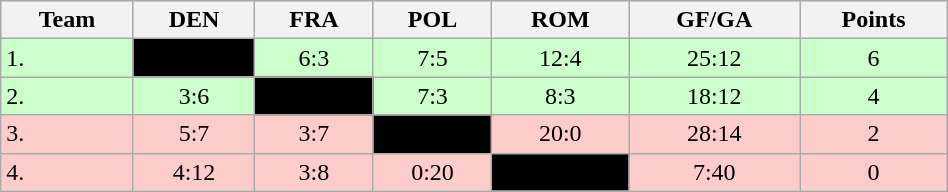<table class="wikitable" bgcolor="#EFEFFF" width="50%">
<tr bgcolor="#BCD2EE">
<th>Team</th>
<th>DEN</th>
<th>FRA</th>
<th>POL</th>
<th>ROM</th>
<th>GF/GA</th>
<th>Points</th>
</tr>
<tr bgcolor="#ccffcc" align="center">
<td align="left">1. </td>
<td style="background:#000000;"></td>
<td>6:3</td>
<td>7:5</td>
<td>12:4</td>
<td>25:12</td>
<td>6</td>
</tr>
<tr bgcolor="#ccffcc" align="center">
<td align="left">2. </td>
<td>3:6</td>
<td style="background:#000000;"></td>
<td>7:3</td>
<td>8:3</td>
<td>18:12</td>
<td>4</td>
</tr>
<tr bgcolor="#ffcccc" align="center">
<td align="left">3. </td>
<td>5:7</td>
<td>3:7</td>
<td style="background:#000000;"></td>
<td>20:0</td>
<td>28:14</td>
<td>2</td>
</tr>
<tr bgcolor="#ffcccc" align="center">
<td align="left">4. </td>
<td>4:12</td>
<td>3:8</td>
<td>0:20</td>
<td style="background:#000000;"></td>
<td>7:40</td>
<td>0</td>
</tr>
</table>
